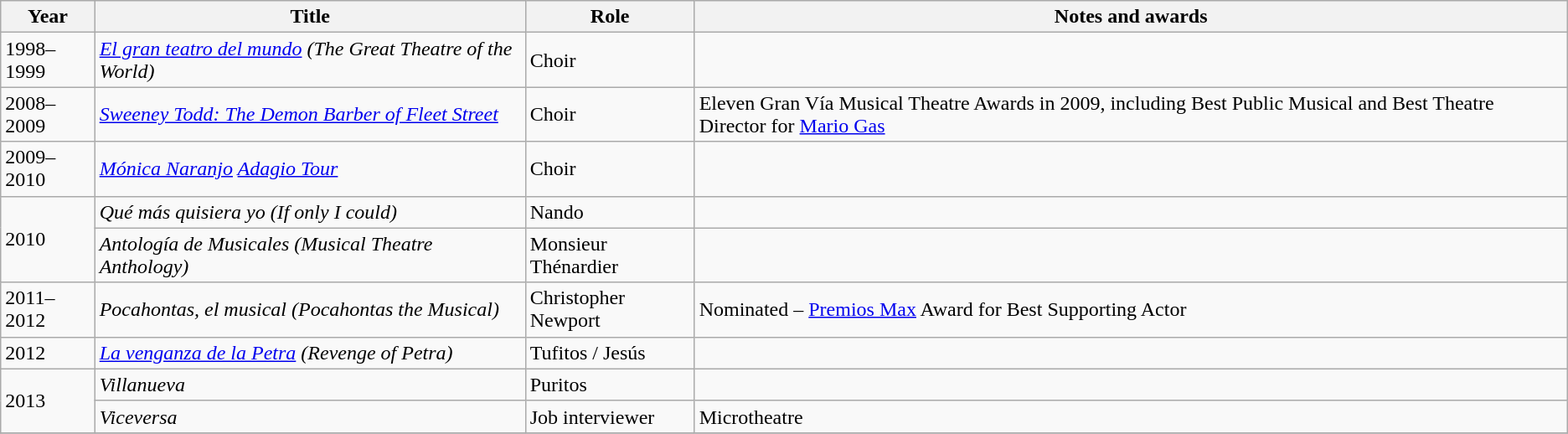<table class="wikitable plainrowheaders sortable">
<tr>
<th scope="col">Year</th>
<th scope="col">Title</th>
<th scope="col">Role</th>
<th scope="col" class="unsortable">Notes and awards</th>
</tr>
<tr>
<td rowspan="1">1998–1999</td>
<td><em><a href='#'>El gran teatro del mundo</a> (The Great Theatre of the World)</em></td>
<td>Choir</td>
<td></td>
</tr>
<tr>
<td rowspan="1">2008–2009</td>
<td><em><a href='#'>Sweeney Todd: The Demon Barber of Fleet Street</a></em></td>
<td>Choir</td>
<td>Eleven Gran Vía Musical Theatre Awards in 2009, including Best Public Musical and Best Theatre Director for <a href='#'>Mario Gas</a></td>
</tr>
<tr>
<td rowspan="1">2009–2010</td>
<td><em><a href='#'>Mónica Naranjo</a> <a href='#'>Adagio Tour</a></em></td>
<td>Choir</td>
<td></td>
</tr>
<tr>
<td rowspan="2">2010</td>
<td><em>Qué más quisiera yo (If only I could)</em></td>
<td>Nando</td>
<td></td>
</tr>
<tr>
<td><em>Antología de Musicales (Musical Theatre Anthology)</em></td>
<td>Monsieur Thénardier</td>
<td></td>
</tr>
<tr>
<td rowspan="1">2011–2012</td>
<td><em>Pocahontas, el musical (Pocahontas the Musical)</em></td>
<td>Christopher Newport</td>
<td>Nominated – <a href='#'>Premios Max</a> Award for Best Supporting Actor</td>
</tr>
<tr>
<td rowspan="1">2012</td>
<td><em><a href='#'>La venganza de la Petra</a> (Revenge of Petra)</em></td>
<td>Tufitos / Jesús</td>
<td></td>
</tr>
<tr>
<td rowspan="2">2013</td>
<td><em>Villanueva</em></td>
<td>Puritos</td>
<td></td>
</tr>
<tr>
<td><em>Viceversa</em></td>
<td>Job interviewer</td>
<td>Microtheatre</td>
</tr>
<tr>
</tr>
</table>
